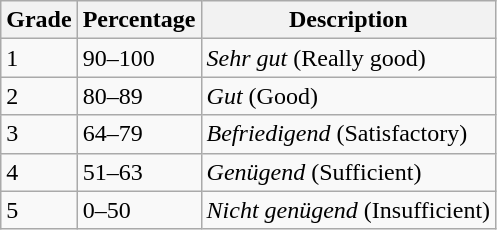<table class="wikitable">
<tr>
<th>Grade</th>
<th>Percentage</th>
<th>Description</th>
</tr>
<tr>
<td>1</td>
<td>90–100</td>
<td><em>Sehr gut</em> (Really good)</td>
</tr>
<tr>
<td>2</td>
<td>80–89</td>
<td><em>Gut</em> (Good)</td>
</tr>
<tr>
<td>3</td>
<td>64–79</td>
<td><em>Befriedigend</em> (Satisfactory)</td>
</tr>
<tr>
<td>4</td>
<td>51–63</td>
<td><em>Genügend</em> (Sufficient)</td>
</tr>
<tr>
<td>5</td>
<td>0–50</td>
<td><em>Nicht genügend</em> (Insufficient)</td>
</tr>
</table>
